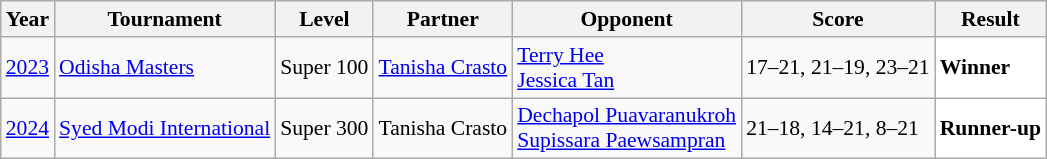<table class="sortable wikitable" style="font-size: 90%;">
<tr>
<th>Year</th>
<th>Tournament</th>
<th>Level</th>
<th>Partner</th>
<th>Opponent</th>
<th>Score</th>
<th>Result</th>
</tr>
<tr>
<td align="center"><a href='#'>2023</a></td>
<td align="left"><a href='#'>Odisha Masters</a></td>
<td align="left">Super 100</td>
<td align="left"> <a href='#'>Tanisha Crasto</a></td>
<td align="left"> <a href='#'>Terry Hee</a><br> <a href='#'>Jessica Tan</a></td>
<td align="left">17–21, 21–19, 23–21</td>
<td style="text-align:left; background:white"> <strong>Winner</strong></td>
</tr>
<tr>
<td align="center"><a href='#'>2024</a></td>
<td align="left"><a href='#'>Syed Modi International</a></td>
<td align="left">Super 300</td>
<td align="left"> Tanisha Crasto</td>
<td align="left"> <a href='#'>Dechapol Puavaranukroh</a> <br> <a href='#'>Supissara Paewsampran</a></td>
<td align="left">21–18, 14–21, 8–21</td>
<td style="text-align:left; background:white"> <strong>Runner-up</strong></td>
</tr>
</table>
